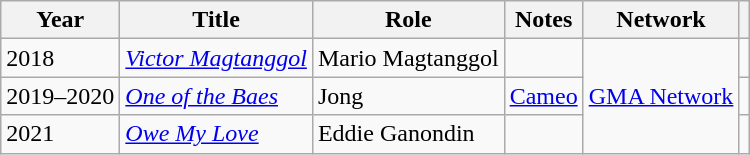<table class="wikitable">
<tr>
<th>Year</th>
<th>Title</th>
<th>Role</th>
<th>Notes</th>
<th>Network</th>
<th></th>
</tr>
<tr>
<td>2018</td>
<td><em><a href='#'>Victor Magtanggol</a></em></td>
<td>Mario Magtanggol</td>
<td></td>
<td rowspan="3"><a href='#'>GMA Network</a></td>
<td style="text-align: center;"></td>
</tr>
<tr>
<td>2019–2020</td>
<td><em><a href='#'>One of the Baes</a></em></td>
<td>Jong</td>
<td><a href='#'>Cameo</a></td>
<td style="text-align: center;"></td>
</tr>
<tr>
<td>2021</td>
<td><em><a href='#'>Owe My Love</a></em></td>
<td>Eddie Ganondin</td>
<td></td>
<td style="text-align: center;"></td>
</tr>
</table>
